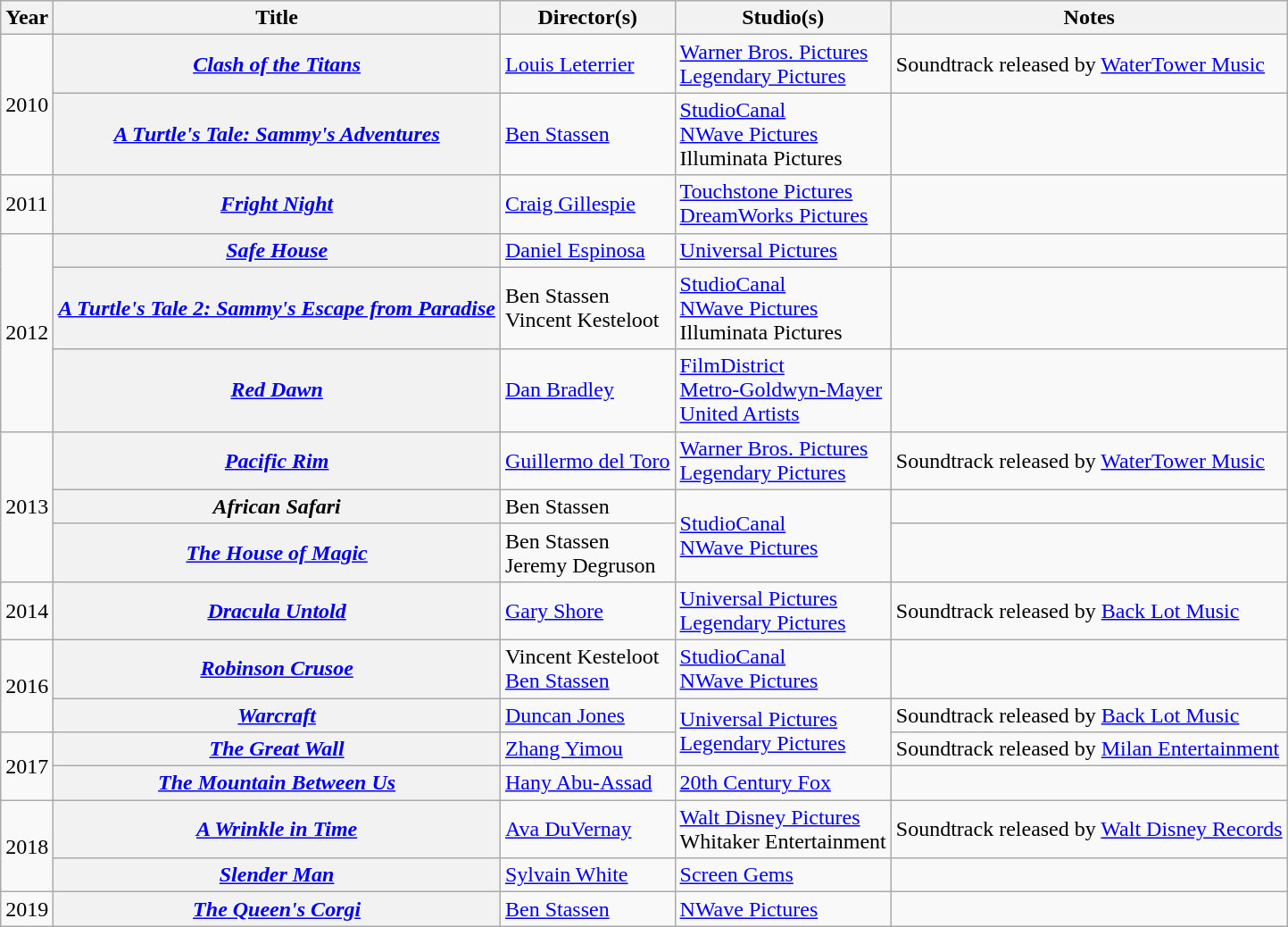<table class="wikitable plainrowheaders">
<tr>
<th>Year</th>
<th>Title</th>
<th>Director(s)</th>
<th>Studio(s)</th>
<th>Notes</th>
</tr>
<tr>
<td rowspan="2">2010</td>
<th scope="row"><em><a href='#'>Clash of the Titans</a></em></th>
<td><a href='#'>Louis Leterrier</a></td>
<td><a href='#'>Warner Bros. Pictures</a><br><a href='#'>Legendary Pictures</a></td>
<td>Soundtrack released by <a href='#'>WaterTower Music</a></td>
</tr>
<tr>
<th scope="row"><em><a href='#'>A Turtle's Tale: Sammy's Adventures</a></em></th>
<td><a href='#'>Ben Stassen</a></td>
<td><a href='#'>StudioCanal</a><br><a href='#'>NWave Pictures</a><br>Illuminata Pictures</td>
<td></td>
</tr>
<tr>
<td>2011</td>
<th scope="row"><em><a href='#'>Fright Night</a></em></th>
<td><a href='#'>Craig Gillespie</a></td>
<td><a href='#'>Touchstone Pictures</a><br><a href='#'>DreamWorks Pictures</a></td>
<td></td>
</tr>
<tr>
<td rowspan="3">2012</td>
<th scope="row"><em><a href='#'>Safe House</a></em></th>
<td><a href='#'>Daniel Espinosa</a></td>
<td><a href='#'>Universal Pictures</a></td>
<td></td>
</tr>
<tr>
<th scope="row"><em><a href='#'>A Turtle's Tale 2: Sammy's Escape from Paradise</a></em></th>
<td>Ben Stassen<br>Vincent Kesteloot</td>
<td><a href='#'>StudioCanal</a><br><a href='#'>NWave Pictures</a><br>Illuminata Pictures</td>
<td></td>
</tr>
<tr>
<th scope="row"><em><a href='#'>Red Dawn</a></em></th>
<td><a href='#'>Dan Bradley</a></td>
<td><a href='#'>FilmDistrict</a><br><a href='#'>Metro-Goldwyn-Mayer</a><br><a href='#'>United Artists</a></td>
<td></td>
</tr>
<tr>
<td rowspan="3">2013</td>
<th scope="row"><em><a href='#'>Pacific Rim</a></em></th>
<td><a href='#'>Guillermo del Toro</a></td>
<td><a href='#'>Warner Bros. Pictures</a><br><a href='#'>Legendary Pictures</a></td>
<td>Soundtrack released by <a href='#'>WaterTower Music</a></td>
</tr>
<tr>
<th scope="row"><em>African Safari</em></th>
<td>Ben Stassen</td>
<td rowspan="2"><a href='#'>StudioCanal</a><br><a href='#'>NWave Pictures</a></td>
<td></td>
</tr>
<tr>
<th scope="row"><em><a href='#'>The House of Magic</a></em></th>
<td>Ben Stassen<br>Jeremy Degruson</td>
<td></td>
</tr>
<tr>
<td>2014</td>
<th scope="row"><em><a href='#'>Dracula Untold</a></em></th>
<td><a href='#'>Gary Shore</a></td>
<td><a href='#'>Universal Pictures</a><br><a href='#'>Legendary Pictures</a></td>
<td>Soundtrack released by <a href='#'>Back Lot Music</a></td>
</tr>
<tr>
<td rowspan="2">2016</td>
<th scope="row"><em><a href='#'>Robinson Crusoe</a></em></th>
<td>Vincent Kesteloot<br><a href='#'>Ben Stassen</a></td>
<td><a href='#'>StudioCanal</a><br><a href='#'>NWave Pictures</a></td>
<td></td>
</tr>
<tr>
<th scope="row"><em><a href='#'>Warcraft</a></em></th>
<td><a href='#'>Duncan Jones</a></td>
<td rowspan="2"><a href='#'>Universal Pictures</a><br><a href='#'>Legendary Pictures</a></td>
<td>Soundtrack released by <a href='#'>Back Lot Music</a></td>
</tr>
<tr>
<td rowspan="2">2017</td>
<th scope="row"><em><a href='#'>The Great Wall</a></em></th>
<td><a href='#'>Zhang Yimou</a></td>
<td>Soundtrack released by <a href='#'>Milan Entertainment</a></td>
</tr>
<tr>
<th scope="row"><em><a href='#'>The Mountain Between Us</a></em></th>
<td><a href='#'>Hany Abu-Assad</a></td>
<td><a href='#'>20th Century Fox</a></td>
<td></td>
</tr>
<tr>
<td rowspan="2">2018</td>
<th scope="row"><em><a href='#'>A Wrinkle in Time</a></em></th>
<td><a href='#'>Ava DuVernay</a></td>
<td><a href='#'>Walt Disney Pictures</a><br>Whitaker Entertainment</td>
<td>Soundtrack released by <a href='#'>Walt Disney Records</a></td>
</tr>
<tr>
<th scope="row"><em><a href='#'>Slender Man</a></em></th>
<td><a href='#'>Sylvain White</a></td>
<td><a href='#'>Screen Gems</a></td>
<td></td>
</tr>
<tr>
<td>2019</td>
<th scope="row"><em><a href='#'>The Queen's Corgi</a></em></th>
<td><a href='#'>Ben Stassen</a></td>
<td><a href='#'>NWave Pictures</a></td>
<td></td>
</tr>
</table>
